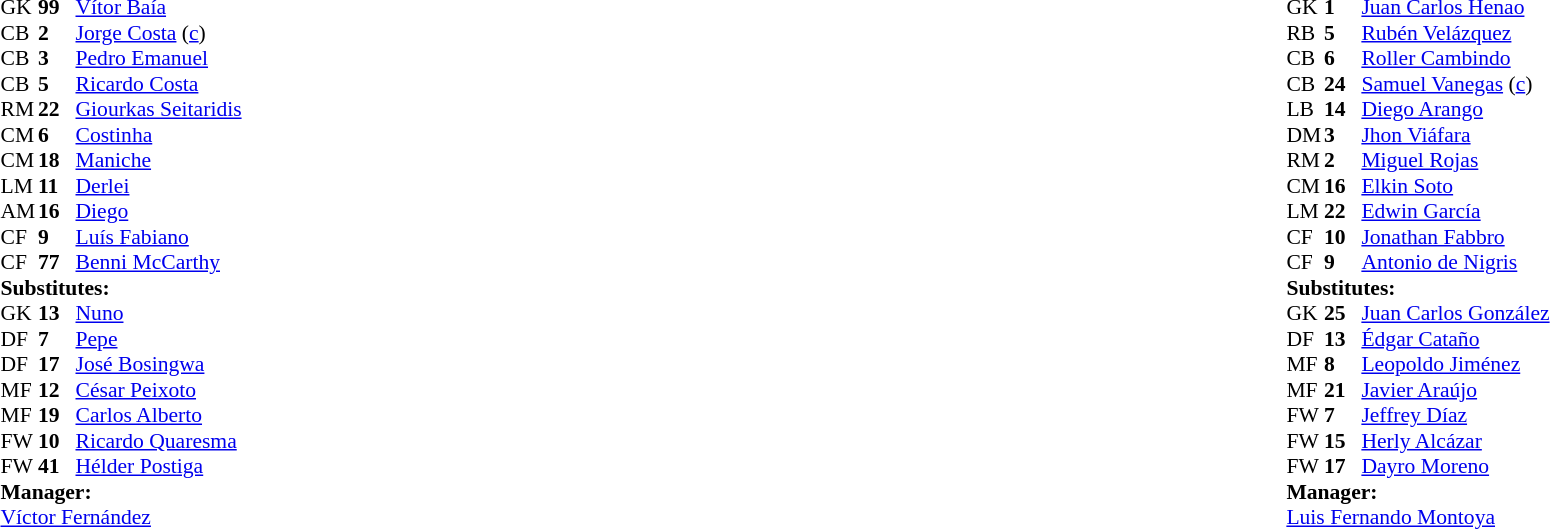<table width="100%">
<tr>
<td valign="top" width="40%"><br><table style="font-size: 90%" cellspacing="0" cellpadding="0">
<tr>
<th width=25></th>
<th width=25></th>
</tr>
<tr>
<td>GK</td>
<td><strong>99</strong></td>
<td> <a href='#'>Vítor Baía</a></td>
<td></td>
<td></td>
</tr>
<tr>
<td>CB</td>
<td><strong>2</strong></td>
<td> <a href='#'>Jorge Costa</a> (<a href='#'>c</a>)</td>
<td></td>
</tr>
<tr>
<td>CB</td>
<td><strong>3</strong></td>
<td> <a href='#'>Pedro Emanuel</a></td>
</tr>
<tr>
<td>CB</td>
<td><strong>5</strong></td>
<td> <a href='#'>Ricardo Costa</a></td>
</tr>
<tr>
<td>RM</td>
<td><strong>22</strong></td>
<td> <a href='#'>Giourkas Seitaridis</a></td>
<td></td>
</tr>
<tr>
<td>CM</td>
<td><strong>6</strong></td>
<td> <a href='#'>Costinha</a></td>
</tr>
<tr>
<td>CM</td>
<td><strong>18</strong></td>
<td> <a href='#'>Maniche</a></td>
</tr>
<tr>
<td>LM</td>
<td><strong>11</strong></td>
<td> <a href='#'>Derlei</a></td>
<td></td>
<td></td>
</tr>
<tr>
<td>AM</td>
<td><strong>16</strong></td>
<td> <a href='#'>Diego</a></td>
<td></td>
</tr>
<tr>
<td>CF</td>
<td><strong>9</strong></td>
<td> <a href='#'>Luís Fabiano</a></td>
<td></td>
<td></td>
</tr>
<tr>
<td>CF</td>
<td><strong>77</strong></td>
<td> <a href='#'>Benni McCarthy</a></td>
</tr>
<tr>
<td colspan=3><strong>Substitutes:</strong></td>
</tr>
<tr>
<td>GK</td>
<td><strong>13</strong></td>
<td> <a href='#'>Nuno</a></td>
<td></td>
<td></td>
</tr>
<tr>
<td>DF</td>
<td><strong>7</strong></td>
<td> <a href='#'>Pepe</a></td>
</tr>
<tr>
<td>DF</td>
<td><strong>17</strong></td>
<td> <a href='#'>José Bosingwa</a></td>
</tr>
<tr>
<td>MF</td>
<td><strong>12</strong></td>
<td> <a href='#'>César Peixoto</a></td>
</tr>
<tr>
<td>MF</td>
<td><strong>19</strong></td>
<td> <a href='#'>Carlos Alberto</a></td>
<td></td>
<td></td>
</tr>
<tr>
<td>FW</td>
<td><strong>10</strong></td>
<td> <a href='#'>Ricardo Quaresma</a></td>
<td></td>
<td></td>
</tr>
<tr>
<td>FW</td>
<td><strong>41</strong></td>
<td> <a href='#'>Hélder Postiga</a></td>
</tr>
<tr>
<td colspan=3><strong>Manager:</strong></td>
</tr>
<tr>
<td colspan=4> <a href='#'>Víctor Fernández</a></td>
</tr>
</table>
</td>
<td valign="top"></td>
<td valign="top" width="50%"><br><table style="font-size: 90%" cellspacing="0" cellpadding="0" align=center>
<tr>
<th width="25"></th>
<th width="25"></th>
</tr>
<tr>
<td>GK</td>
<td><strong>1</strong></td>
<td> <a href='#'>Juan Carlos Henao</a></td>
</tr>
<tr>
<td>RB</td>
<td><strong>5</strong></td>
<td> <a href='#'>Rubén Velázquez</a></td>
</tr>
<tr>
<td>CB</td>
<td><strong>6</strong></td>
<td> <a href='#'>Roller Cambindo</a></td>
<td></td>
<td></td>
</tr>
<tr>
<td>CB</td>
<td><strong>24</strong></td>
<td> <a href='#'>Samuel Vanegas</a> (<a href='#'>c</a>)</td>
</tr>
<tr>
<td>LB</td>
<td><strong>14</strong></td>
<td> <a href='#'>Diego Arango</a></td>
<td></td>
<td></td>
</tr>
<tr>
<td>DM</td>
<td><strong>3</strong></td>
<td> <a href='#'>Jhon Viáfara</a></td>
</tr>
<tr>
<td>RM</td>
<td><strong>2</strong></td>
<td> <a href='#'>Miguel Rojas</a></td>
</tr>
<tr>
<td>CM</td>
<td><strong>16</strong></td>
<td> <a href='#'>Elkin Soto</a></td>
<td></td>
<td></td>
</tr>
<tr>
<td>LM</td>
<td><strong>22</strong></td>
<td> <a href='#'>Edwin García</a></td>
</tr>
<tr>
<td>CF</td>
<td><strong>10</strong></td>
<td> <a href='#'>Jonathan Fabbro</a></td>
<td></td>
</tr>
<tr>
<td>CF</td>
<td><strong>9</strong></td>
<td> <a href='#'>Antonio de Nigris</a></td>
<td></td>
</tr>
<tr>
<td colspan=3><strong>Substitutes:</strong></td>
</tr>
<tr>
<td>GK</td>
<td><strong>25</strong></td>
<td> <a href='#'>Juan Carlos González</a></td>
</tr>
<tr>
<td>DF</td>
<td><strong>13</strong></td>
<td> <a href='#'>Édgar Cataño</a></td>
<td></td>
<td></td>
</tr>
<tr>
<td>MF</td>
<td><strong>8</strong></td>
<td> <a href='#'>Leopoldo Jiménez</a></td>
</tr>
<tr>
<td>MF</td>
<td><strong>21</strong></td>
<td> <a href='#'>Javier Araújo</a></td>
</tr>
<tr>
<td>FW</td>
<td><strong>7</strong></td>
<td> <a href='#'>Jeffrey Díaz</a></td>
<td></td>
<td></td>
</tr>
<tr>
<td>FW</td>
<td><strong>15</strong></td>
<td> <a href='#'>Herly Alcázar</a></td>
<td></td>
<td></td>
</tr>
<tr>
<td>FW</td>
<td><strong>17</strong></td>
<td> <a href='#'>Dayro Moreno</a></td>
</tr>
<tr>
<td colspan=3><strong>Manager:</strong></td>
</tr>
<tr>
<td colspan=4> <a href='#'>Luis Fernando Montoya</a></td>
</tr>
</table>
</td>
</tr>
</table>
